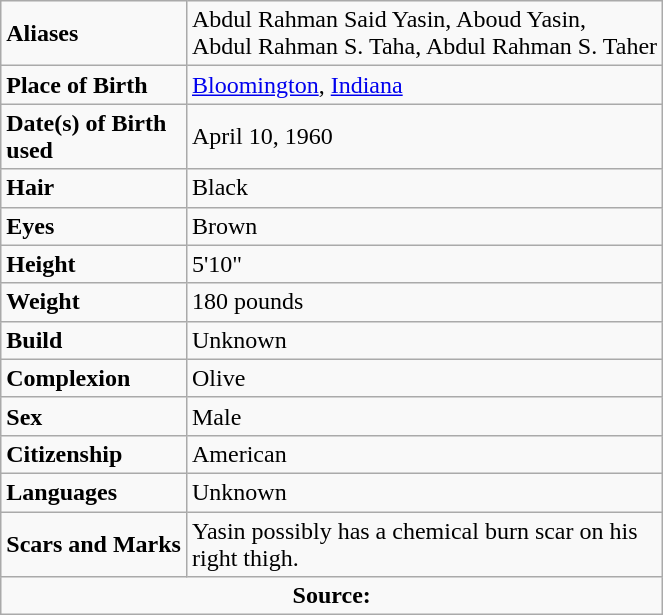<table class="wikitable sortable">
<tr>
<td><strong>Aliases</strong></td>
<td>Abdul Rahman Said Yasin, Aboud Yasin,<br>Abdul Rahman S. Taha, Abdul Rahman S. Taher</td>
</tr>
<tr>
<td><strong>Place of Birth</strong></td>
<td><a href='#'>Bloomington</a>, <a href='#'>Indiana</a></td>
</tr>
<tr>
<td><strong>Date(s) of Birth</strong><br><strong>used</strong></td>
<td>April 10, 1960</td>
</tr>
<tr>
<td><strong>Hair</strong></td>
<td>Black</td>
</tr>
<tr>
<td><strong>Eyes</strong></td>
<td>Brown</td>
</tr>
<tr>
<td><strong>Height</strong></td>
<td>5'10"</td>
</tr>
<tr>
<td><strong>Weight</strong></td>
<td>180 pounds</td>
</tr>
<tr>
<td><strong>Build</strong></td>
<td>Unknown</td>
</tr>
<tr>
<td><strong>Complexion</strong></td>
<td>Olive</td>
</tr>
<tr>
<td><strong>Sex</strong></td>
<td>Male</td>
</tr>
<tr>
<td><strong>Citizenship</strong></td>
<td>American</td>
</tr>
<tr>
<td><strong>Languages</strong></td>
<td>Unknown</td>
</tr>
<tr>
<td><strong>Scars and Marks</strong></td>
<td>Yasin possibly has a chemical burn scar on his<br>right thigh.</td>
</tr>
<tr>
<td colspan="2" style="text-align: center;"><strong>Source:</strong></td>
</tr>
</table>
